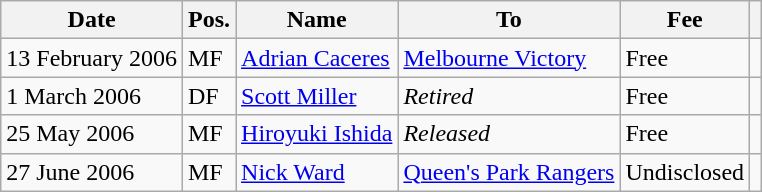<table class="wikitable">
<tr>
<th>Date</th>
<th>Pos.</th>
<th>Name</th>
<th>To</th>
<th>Fee</th>
<th></th>
</tr>
<tr>
<td>13 February 2006</td>
<td>MF</td>
<td> <a href='#'>Adrian Caceres</a></td>
<td> <a href='#'>Melbourne Victory</a></td>
<td>Free</td>
<td></td>
</tr>
<tr>
<td>1 March 2006</td>
<td>DF</td>
<td> <a href='#'>Scott Miller</a></td>
<td><em>Retired</em></td>
<td>Free</td>
<td></td>
</tr>
<tr>
<td>25 May 2006</td>
<td>MF</td>
<td> <a href='#'>Hiroyuki Ishida</a></td>
<td><em>Released</em></td>
<td>Free</td>
<td></td>
</tr>
<tr>
<td>27 June 2006</td>
<td>MF</td>
<td> <a href='#'>Nick Ward</a></td>
<td> <a href='#'>Queen's Park Rangers</a></td>
<td>Undisclosed</td>
<td></td>
</tr>
</table>
